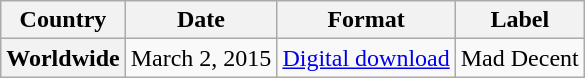<table class="wikitable plainrowheaders">
<tr>
<th scope="col">Country</th>
<th scope="col">Date</th>
<th scope="col">Format</th>
<th scope="col">Label</th>
</tr>
<tr>
<th scope="row">Worldwide</th>
<td>March 2, 2015</td>
<td><a href='#'>Digital download</a></td>
<td>Mad Decent</td>
</tr>
</table>
